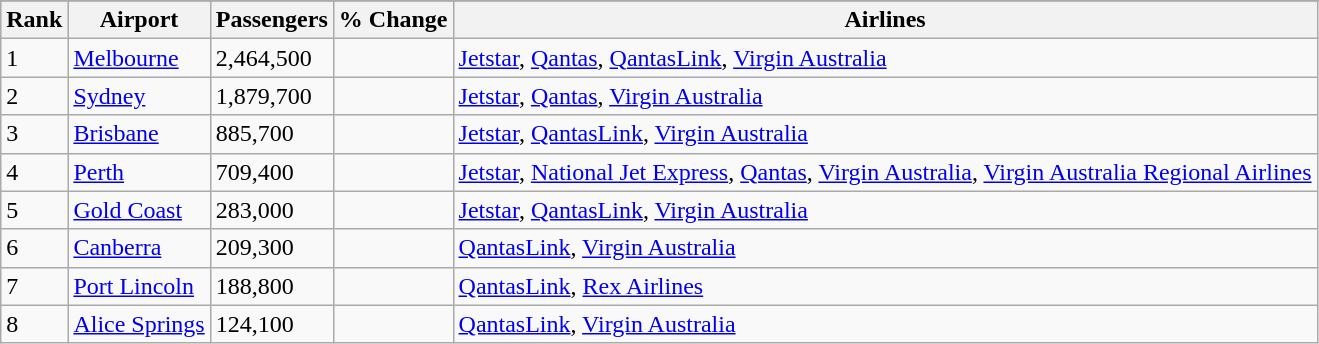<table class="wikitable sortable" width= align=>
<tr>
</tr>
<tr style="background:lightgrey;">
<th>Rank</th>
<th>Airport</th>
<th>Passengers</th>
<th>% Change</th>
<th>Airlines</th>
</tr>
<tr>
<td>1</td>
<td><a href='#'>Melbourne</a></td>
<td>2,464,500</td>
<td> </td>
<td><a href='#'>Jetstar</a>, <a href='#'>Qantas</a>, <a href='#'>QantasLink</a>, <a href='#'>Virgin Australia</a></td>
</tr>
<tr>
<td>2</td>
<td><a href='#'>Sydney</a></td>
<td>1,879,700</td>
<td> </td>
<td><a href='#'>Jetstar</a>, <a href='#'>Qantas</a>, <a href='#'>Virgin Australia</a></td>
</tr>
<tr>
<td>3</td>
<td><a href='#'>Brisbane</a></td>
<td>885,700</td>
<td> </td>
<td><a href='#'>Jetstar</a>, <a href='#'>QantasLink</a>, <a href='#'>Virgin Australia</a></td>
</tr>
<tr>
<td>4</td>
<td><a href='#'>Perth</a></td>
<td>709,400</td>
<td> </td>
<td><a href='#'>Jetstar</a>, <a href='#'>National Jet Express</a>, <a href='#'>Qantas</a>, <a href='#'>Virgin Australia</a>, <a href='#'>Virgin Australia Regional Airlines</a></td>
</tr>
<tr>
<td>5</td>
<td><a href='#'>Gold Coast</a></td>
<td>283,000</td>
<td> </td>
<td><a href='#'>Jetstar</a>, <a href='#'>QantasLink</a>, <a href='#'>Virgin Australia</a></td>
</tr>
<tr>
<td>6</td>
<td><a href='#'>Canberra</a></td>
<td>209,300</td>
<td> </td>
<td><a href='#'>QantasLink</a>, <a href='#'>Virgin Australia</a></td>
</tr>
<tr>
<td>7</td>
<td><a href='#'>Port Lincoln</a></td>
<td>188,800</td>
<td> </td>
<td><a href='#'>QantasLink</a>, <a href='#'>Rex Airlines</a></td>
</tr>
<tr>
<td>8</td>
<td><a href='#'>Alice Springs</a></td>
<td>124,100</td>
<td> </td>
<td><a href='#'>QantasLink</a>, <a href='#'>Virgin Australia</a></td>
</tr>
</table>
